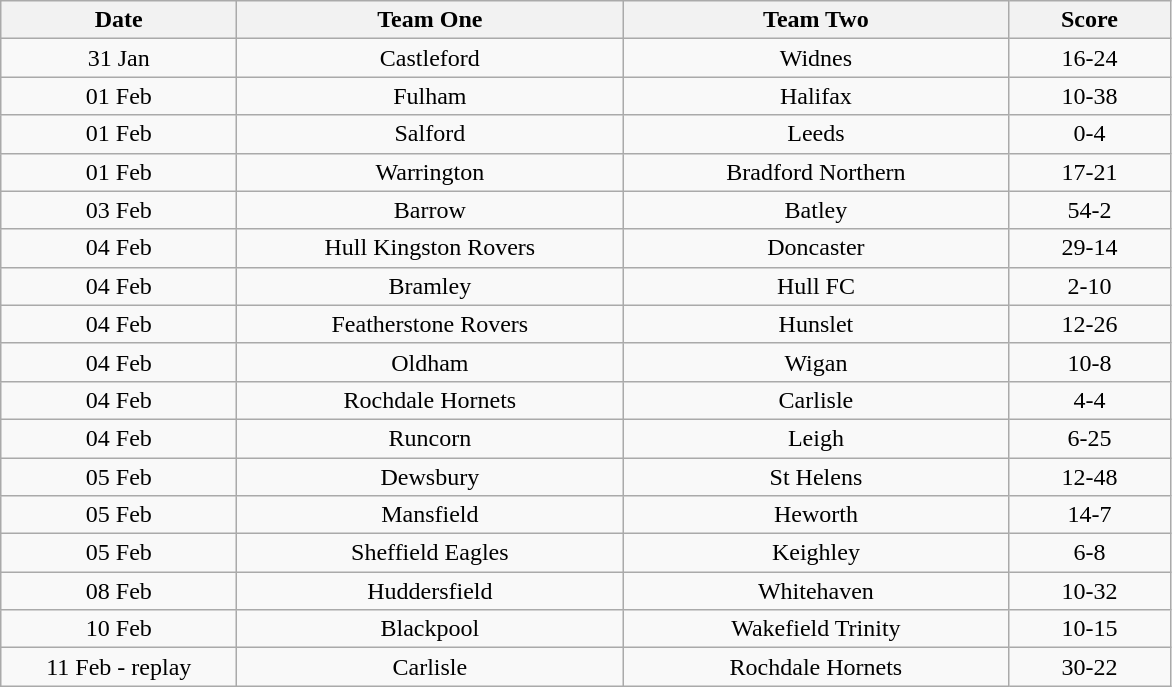<table class="wikitable" style="text-align: center">
<tr>
<th width=150>Date</th>
<th width=250>Team One</th>
<th width=250>Team Two</th>
<th width=100>Score</th>
</tr>
<tr>
<td>31 Jan</td>
<td>Castleford</td>
<td>Widnes</td>
<td>16-24</td>
</tr>
<tr>
<td>01 Feb</td>
<td>Fulham</td>
<td>Halifax</td>
<td>10-38</td>
</tr>
<tr>
<td>01 Feb</td>
<td>Salford</td>
<td>Leeds</td>
<td>0-4</td>
</tr>
<tr>
<td>01 Feb</td>
<td>Warrington</td>
<td>Bradford Northern</td>
<td>17-21</td>
</tr>
<tr>
<td>03 Feb</td>
<td>Barrow</td>
<td>Batley</td>
<td>54-2</td>
</tr>
<tr>
<td>04 Feb</td>
<td>Hull Kingston Rovers</td>
<td>Doncaster</td>
<td>29-14</td>
</tr>
<tr>
<td>04 Feb</td>
<td>Bramley</td>
<td>Hull FC</td>
<td>2-10</td>
</tr>
<tr>
<td>04 Feb</td>
<td>Featherstone Rovers</td>
<td>Hunslet</td>
<td>12-26</td>
</tr>
<tr>
<td>04 Feb</td>
<td>Oldham</td>
<td>Wigan</td>
<td>10-8</td>
</tr>
<tr>
<td>04 Feb</td>
<td>Rochdale Hornets</td>
<td>Carlisle</td>
<td>4-4</td>
</tr>
<tr>
<td>04 Feb</td>
<td>Runcorn</td>
<td>Leigh</td>
<td>6-25</td>
</tr>
<tr>
<td>05 Feb</td>
<td>Dewsbury</td>
<td>St Helens</td>
<td>12-48</td>
</tr>
<tr>
<td>05 Feb</td>
<td>Mansfield</td>
<td>Heworth</td>
<td>14-7</td>
</tr>
<tr>
<td>05 Feb</td>
<td>Sheffield Eagles</td>
<td>Keighley</td>
<td>6-8</td>
</tr>
<tr>
<td>08 Feb</td>
<td>Huddersfield</td>
<td>Whitehaven</td>
<td>10-32</td>
</tr>
<tr>
<td>10 Feb</td>
<td>Blackpool</td>
<td>Wakefield Trinity</td>
<td>10-15</td>
</tr>
<tr>
<td>11 Feb - replay</td>
<td>Carlisle</td>
<td>Rochdale Hornets</td>
<td>30-22</td>
</tr>
</table>
